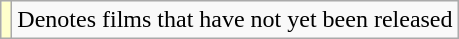<table class="wikitable">
<tr>
<td style="background:#ffc;"></td>
<td>Denotes films that have not yet been released</td>
</tr>
</table>
